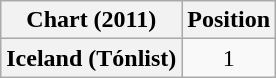<table class="wikitable plainrowheaders">
<tr>
<th>Chart (2011)</th>
<th>Position</th>
</tr>
<tr>
<th scope="row">Iceland (Tónlist)</th>
<td style="text-align:center;">1</td>
</tr>
</table>
